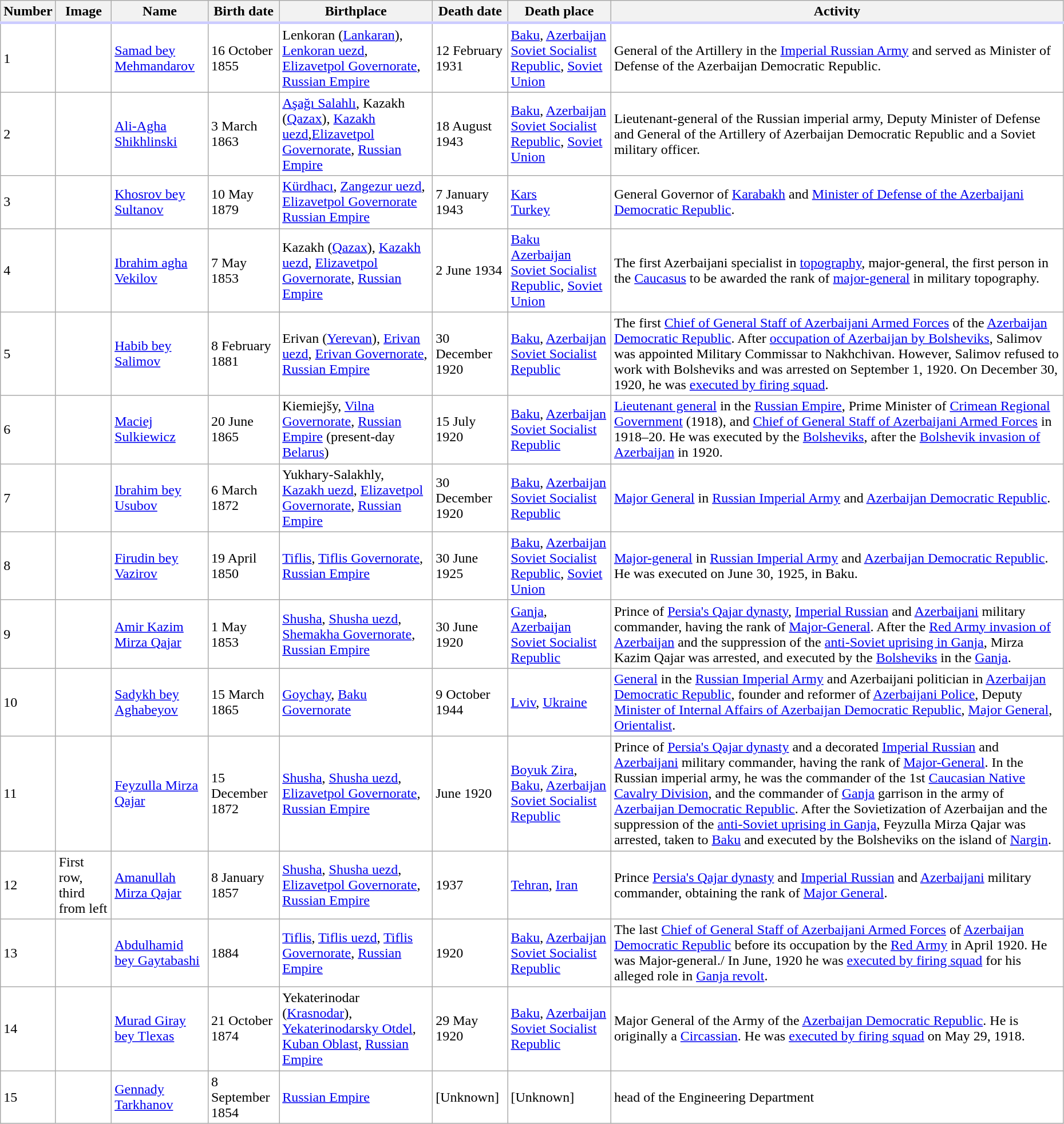<table class="wikitable" width="98%" style="background:white;">
<tr style="border-bottom:3px solid #CCCCFF">
<th>Number</th>
<th>Image</th>
<th>Name</th>
<th>Birth date</th>
<th>Birthplace</th>
<th>Death date</th>
<th>Death place</th>
<th>Activity</th>
</tr>
<tr>
<td>1</td>
<td></td>
<td><a href='#'>Samad bey Mehmandarov</a></td>
<td>16 October 1855</td>
<td>Lenkoran (<a href='#'>Lankaran</a>), <a href='#'>Lenkoran uezd</a>, <a href='#'>Elizavetpol Governorate</a>, <a href='#'>Russian Empire</a></td>
<td>12 February 1931</td>
<td><a href='#'>Baku</a>, <a href='#'>Azerbaijan Soviet Socialist Republic</a>, <a href='#'>Soviet Union</a></td>
<td>General of the Artillery in the <a href='#'>Imperial Russian Army</a> and served as Minister of Defense of the Azerbaijan Democratic Republic.</td>
</tr>
<tr>
<td>2</td>
<td></td>
<td><a href='#'>Ali-Agha Shikhlinski</a></td>
<td>3 March 1863</td>
<td><a href='#'>Aşağı Salahlı</a>, Kazakh (<a href='#'>Qazax</a>), <a href='#'>Kazakh uezd</a>,<a href='#'>Elizavetpol Governorate</a>, <a href='#'>Russian Empire</a></td>
<td>18 August 1943</td>
<td><a href='#'>Baku</a>, <a href='#'>Azerbaijan Soviet Socialist Republic</a>, <a href='#'>Soviet Union</a></td>
<td>Lieutenant-general of the Russian imperial army, Deputy Minister of Defense and General of the Artillery of Azerbaijan Democratic Republic and a Soviet military officer.</td>
</tr>
<tr>
<td>3</td>
<td></td>
<td><a href='#'>Khosrov bey Sultanov</a></td>
<td>10 May 1879</td>
<td><a href='#'>Kürdhacı</a>, <a href='#'>Zangezur uezd</a>, <a href='#'>Elizavetpol Governorate</a><br> <a href='#'>Russian Empire</a></td>
<td>7 January 1943</td>
<td><a href='#'>Kars</a><br><a href='#'>Turkey</a></td>
<td>General Governor of <a href='#'>Karabakh</a> and <a href='#'>Minister of Defense of the Azerbaijani Democratic Republic</a>.</td>
</tr>
<tr>
<td>4</td>
<td></td>
<td><a href='#'>Ibrahim agha Vekilov</a></td>
<td>7 May 1853</td>
<td>Kazakh (<a href='#'>Qazax</a>), <a href='#'>Kazakh uezd</a>, <a href='#'>Elizavetpol Governorate</a>, <a href='#'>Russian Empire</a></td>
<td>2 June 1934</td>
<td><a href='#'>Baku</a><br><a href='#'>Azerbaijan Soviet Socialist Republic</a>, <a href='#'>Soviet Union</a></td>
<td>The first Azerbaijani specialist in <a href='#'>topography</a>, major-general, the first person in the <a href='#'>Caucasus</a> to be awarded the rank of <a href='#'>major-general</a> in military topography.</td>
</tr>
<tr>
<td>5</td>
<td></td>
<td><a href='#'>Habib bey Salimov</a></td>
<td>8 February 1881</td>
<td>Erivan (<a href='#'>Yerevan</a>), <a href='#'>Erivan uezd</a>, <a href='#'>Erivan Governorate</a>, <a href='#'>Russian Empire</a></td>
<td>30 December 1920</td>
<td><a href='#'>Baku</a>, <a href='#'>Azerbaijan Soviet Socialist Republic</a></td>
<td>The first <a href='#'>Chief of General Staff of Azerbaijani Armed Forces</a> of the <a href='#'>Azerbaijan Democratic Republic</a>. After <a href='#'>occupation of Azerbaijan by Bolsheviks</a>, Salimov was appointed Military Commissar to Nakhchivan. However, Salimov refused to work with Bolsheviks and was arrested on September 1, 1920. On December 30, 1920, he was <a href='#'>executed by firing squad</a>.</td>
</tr>
<tr>
<td>6</td>
<td></td>
<td><a href='#'>Maciej Sulkiewicz</a></td>
<td>20 June 1865</td>
<td>Kiemiejšy, <a href='#'>Vilna Governorate</a>, <a href='#'>Russian Empire</a> (present-day <a href='#'>Belarus</a>)</td>
<td>15 July 1920</td>
<td><a href='#'>Baku</a>, <a href='#'>Azerbaijan Soviet Socialist Republic</a></td>
<td><a href='#'>Lieutenant general</a> in the <a href='#'>Russian Empire</a>, Prime Minister of <a href='#'>Crimean Regional Government</a> (1918), and <a href='#'>Chief of General Staff of Azerbaijani Armed Forces</a> in 1918–20. He was executed by the <a href='#'>Bolsheviks</a>, after the <a href='#'>Bolshevik invasion of Azerbaijan</a> in 1920.</td>
</tr>
<tr>
<td>7</td>
<td></td>
<td><a href='#'>Ibrahim bey Usubov</a></td>
<td>6 March 1872</td>
<td>Yukhary-Salakhly,  <a href='#'>Kazakh uezd</a>, <a href='#'>Elizavetpol Governorate</a>, <a href='#'>Russian Empire</a></td>
<td>30 December 1920</td>
<td><a href='#'>Baku</a>, <a href='#'>Azerbaijan Soviet Socialist Republic</a></td>
<td><a href='#'>Major General</a> in <a href='#'>Russian Imperial Army</a> and <a href='#'>Azerbaijan Democratic Republic</a>.</td>
</tr>
<tr>
<td>8</td>
<td></td>
<td><a href='#'>Firudin bey Vazirov</a></td>
<td>19 April 1850</td>
<td><a href='#'>Tiflis</a>, <a href='#'>Tiflis Governorate</a>, <a href='#'>Russian Empire</a></td>
<td>30 June 1925</td>
<td><a href='#'>Baku</a>, <a href='#'>Azerbaijan Soviet Socialist Republic</a>, <a href='#'>Soviet Union</a></td>
<td><a href='#'>Major-general</a> in <a href='#'>Russian Imperial Army</a> and <a href='#'>Azerbaijan Democratic Republic</a>. He was executed on June 30, 1925, in Baku.</td>
</tr>
<tr>
<td>9</td>
<td></td>
<td><a href='#'>Amir Kazim Mirza Qajar</a></td>
<td>1 May 1853</td>
<td><a href='#'>Shusha</a>, <a href='#'>Shusha uezd</a>, <a href='#'>Shemakha Governorate</a>, <a href='#'>Russian Empire</a></td>
<td>30 June 1920</td>
<td><a href='#'>Ganja</a>, <a href='#'>Azerbaijan Soviet Socialist Republic</a></td>
<td>Prince of <a href='#'>Persia's Qajar dynasty</a>, <a href='#'>Imperial Russian</a> and <a href='#'>Azerbaijani</a> military commander, having the rank of <a href='#'>Major-General</a>. After the <a href='#'>Red Army invasion of Azerbaijan</a> and the suppression of the <a href='#'>anti-Soviet uprising in Ganja</a>, Mirza Kazim Qajar was arrested, and executed by the <a href='#'>Bolsheviks</a> in the <a href='#'>Ganja</a>.</td>
</tr>
<tr>
<td>10</td>
<td></td>
<td><a href='#'>Sadykh bey Aghabeyov</a></td>
<td>15 March 1865</td>
<td><a href='#'>Goychay</a>, <a href='#'>Baku Governorate</a></td>
<td>9 October 1944</td>
<td><a href='#'>Lviv</a>, <a href='#'>Ukraine</a></td>
<td><a href='#'>General</a> in the <a href='#'>Russian Imperial Army</a> and Azerbaijani politician in <a href='#'>Azerbaijan Democratic Republic</a>, founder and reformer of <a href='#'>Azerbaijani Police</a>, Deputy <a href='#'>Minister of Internal Affairs of Azerbaijan Democratic Republic</a>, <a href='#'>Major General</a>, <a href='#'>Orientalist</a>.</td>
</tr>
<tr>
<td>11</td>
<td></td>
<td><a href='#'>Feyzulla Mirza Qajar</a></td>
<td>15 December 1872</td>
<td><a href='#'>Shusha</a>, <a href='#'>Shusha uezd</a>, <a href='#'>Elizavetpol Governorate</a>, <a href='#'>Russian Empire</a></td>
<td>June 1920</td>
<td><a href='#'>Boyuk Zira</a>, <a href='#'>Baku</a>, <a href='#'>Azerbaijan Soviet Socialist Republic</a></td>
<td>Prince of <a href='#'>Persia's Qajar dynasty</a> and a decorated <a href='#'>Imperial Russian</a> and <a href='#'>Azerbaijani</a> military commander, having the rank of <a href='#'>Major-General</a>. In the Russian imperial army, he was the commander of the 1st <a href='#'>Caucasian Native Cavalry Division</a>, and the commander of <a href='#'>Ganja</a> garrison in the army of <a href='#'>Azerbaijan Democratic Republic</a>. After the Sovietization of Azerbaijan and the suppression of the <a href='#'>anti-Soviet uprising in Ganja</a>, Feyzulla Mirza Qajar was arrested, taken to <a href='#'>Baku</a> and executed by the Bolsheviks on the island of <a href='#'>Nargin</a>.</td>
</tr>
<tr>
<td>12</td>
<td> First row, third from left</td>
<td><a href='#'>Amanullah Mirza Qajar</a></td>
<td>8 January 1857</td>
<td><a href='#'>Shusha</a>, <a href='#'>Shusha uezd</a>, <a href='#'>Elizavetpol Governorate</a>, <a href='#'>Russian Empire</a></td>
<td>1937</td>
<td><a href='#'>Tehran</a>, <a href='#'>Iran</a></td>
<td>Prince <a href='#'>Persia's Qajar dynasty</a> and <a href='#'>Imperial Russian</a> and <a href='#'>Azerbaijani</a> military commander, obtaining the rank of <a href='#'>Major General</a>.</td>
</tr>
<tr>
<td>13</td>
<td></td>
<td><a href='#'>Abdulhamid bey Gaytabashi</a></td>
<td>1884</td>
<td><a href='#'>Tiflis</a>, <a href='#'>Tiflis uezd</a>, <a href='#'>Tiflis Governorate</a>, <a href='#'>Russian Empire</a></td>
<td>1920</td>
<td><a href='#'>Baku</a>, <a href='#'>Azerbaijan Soviet Socialist Republic</a></td>
<td>The last <a href='#'>Chief of General Staff of Azerbaijani Armed Forces</a> of <a href='#'>Azerbaijan Democratic Republic</a> before its occupation by the <a href='#'>Red Army</a> in April 1920. He was Major-general./ In June, 1920 he was <a href='#'>executed by firing squad</a> for his alleged role in <a href='#'>Ganja revolt</a>.</td>
</tr>
<tr>
<td>14</td>
<td></td>
<td><a href='#'>Murad Giray bey Tlexas</a></td>
<td>21 October 1874</td>
<td>Yekaterinodar (<a href='#'>Krasnodar</a>), <a href='#'>Yekaterinodarsky Otdel</a>, <a href='#'>Kuban Oblast</a>, <a href='#'>Russian Empire</a></td>
<td>29 May 1920</td>
<td><a href='#'>Baku</a>, <a href='#'>Azerbaijan Soviet Socialist Republic</a></td>
<td>Major General of the Army of the <a href='#'>Azerbaijan Democratic Republic</a>. He is originally a <a href='#'>Circassian</a>. He was <a href='#'>executed by firing squad</a> on May 29, 1918.</td>
</tr>
<tr>
<td>15</td>
<td></td>
<td><a href='#'>Gennady Tarkhanov</a></td>
<td>8 September 1854</td>
<td><a href='#'>Russian Empire</a></td>
<td>[Unknown]</td>
<td>[Unknown]</td>
<td>head of the Engineering Department</td>
</tr>
</table>
